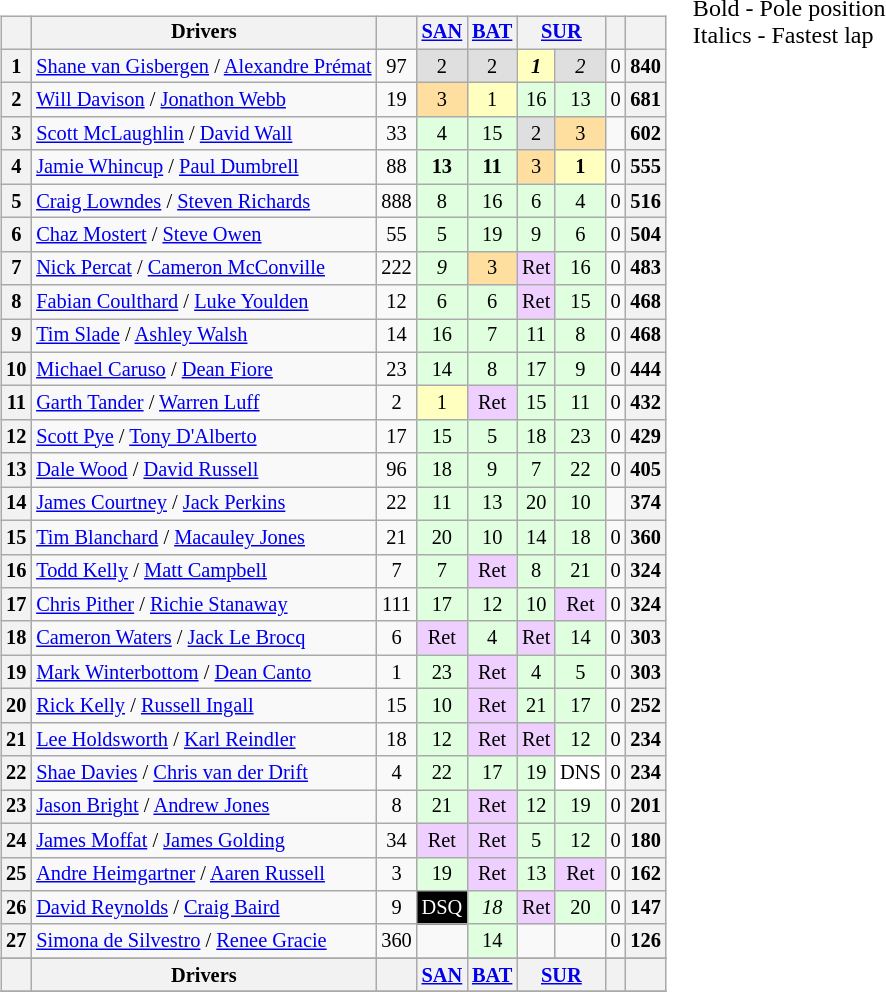<table>
<tr>
<td><br><table class="wikitable" style="font-size: 85%; text-align: center;">
<tr style="background:##f9f9f9; vertical-align:top;">
<th valign="middle"></th>
<th valign="middle">Drivers</th>
<th valign="middle"></th>
<th><strong><a href='#'>SAN</a><br></strong></th>
<th><strong><a href='#'>BAT</a><br></strong></th>
<th colspan="2"><strong><a href='#'>SUR</a><br></strong></th>
<th valign="middle"></th>
<th valign="middle"></th>
</tr>
<tr>
<th>1</th>
<td align="left"><a href='#'>Shane van Gisbergen</a> / <a href='#'>Alexandre Prémat</a></td>
<td>97</td>
<td style="background: #dfdfdf">2</td>
<td style="background: #dfdfdf">2</td>
<td style="background: #ffffbf"><strong><em>1</em></strong></td>
<td style="background: #dfdfdf"><em>2</em></td>
<td>0</td>
<th>840</th>
</tr>
<tr>
<th>2</th>
<td align="left"><a href='#'>Will Davison</a> / <a href='#'>Jonathon Webb</a></td>
<td>19</td>
<td style="background: #ffdf9f">3</td>
<td style="background: #ffffbf">1</td>
<td style="background: #dfffdf">16</td>
<td style="background: #dfffdf">13</td>
<td>0</td>
<th>681</th>
</tr>
<tr>
<th>3</th>
<td align="left"><a href='#'>Scott McLaughlin</a> / <a href='#'>David Wall</a></td>
<td>33</td>
<td style="background: #dfffdf">4</td>
<td style="background: #dfffdf">15</td>
<td style="background: #dfdfdf">2</td>
<td style="background: #ffdf9f">3</td>
<td></td>
<th>602</th>
</tr>
<tr>
<th>4</th>
<td align="left"><a href='#'>Jamie Whincup</a> / <a href='#'>Paul Dumbrell</a></td>
<td>88</td>
<td style="background: #dfffdf"><strong>13</strong></td>
<td style="background: #dfffdf"><strong>11</strong></td>
<td style="background: #ffdf9f">3</td>
<td style="background: #ffffbf"><strong>1</strong></td>
<td>0</td>
<th>555</th>
</tr>
<tr>
<th>5</th>
<td align="left"><a href='#'>Craig Lowndes</a> / <a href='#'>Steven Richards</a></td>
<td>888</td>
<td style="background: #dfffdf">8</td>
<td style="background: #dfffdf">16</td>
<td style="background: #dfffdf">6</td>
<td style="background: #dfffdf">4</td>
<td>0</td>
<th>516</th>
</tr>
<tr>
<th>6</th>
<td align="left"><a href='#'>Chaz Mostert</a> / <a href='#'>Steve Owen</a></td>
<td>55</td>
<td style="background: #dfffdf">5</td>
<td style="background: #dfffdf">19</td>
<td style="background: #dfffdf">9</td>
<td style="background: #dfffdf">6</td>
<td>0</td>
<th>504</th>
</tr>
<tr>
<th>7</th>
<td align="left"><a href='#'>Nick Percat</a> / <a href='#'>Cameron McConville</a></td>
<td>222</td>
<td style="background: #dfffdf"><em>9</em></td>
<td style="background: #ffdf9f">3</td>
<td style="background: #efcfff">Ret</td>
<td style="background: #dfffdf">16</td>
<td>0</td>
<th>483</th>
</tr>
<tr>
<th>8</th>
<td align="left"><a href='#'>Fabian Coulthard</a> / <a href='#'>Luke Youlden</a></td>
<td>12</td>
<td style="background: #dfffdf">6</td>
<td style="background: #dfffdf">6</td>
<td style="background: #efcfff">Ret</td>
<td style="background: #dfffdf">15</td>
<td>0</td>
<th>468</th>
</tr>
<tr>
<th>9</th>
<td align="left"><a href='#'>Tim Slade</a> / <a href='#'>Ashley Walsh</a></td>
<td>14</td>
<td style="background: #dfffdf">16</td>
<td style="background: #dfffdf">7</td>
<td style="background: #dfffdf">11</td>
<td style="background: #dfffdf">8</td>
<td>0</td>
<th>468</th>
</tr>
<tr>
<th>10</th>
<td align="left"><a href='#'>Michael Caruso</a> / <a href='#'>Dean Fiore</a></td>
<td>23</td>
<td style="background: #dfffdf">14</td>
<td style="background: #dfffdf">8</td>
<td style="background: #dfffdf">17</td>
<td style="background: #dfffdf">9</td>
<td>0</td>
<th>444</th>
</tr>
<tr>
<th>11</th>
<td align="left"><a href='#'>Garth Tander</a> / <a href='#'>Warren Luff</a></td>
<td>2</td>
<td style="background: #ffffbf">1</td>
<td style="background: #efcfff">Ret</td>
<td style="background: #dfffdf">15</td>
<td style="background: #dfffdf">11</td>
<td>0</td>
<th>432</th>
</tr>
<tr>
<th>12</th>
<td align="left"><a href='#'>Scott Pye</a> / <a href='#'>Tony D'Alberto</a></td>
<td>17</td>
<td style="background: #dfffdf">15</td>
<td style="background: #dfffdf">5</td>
<td style="background: #dfffdf">18</td>
<td style="background: #dfffdf">23</td>
<td>0</td>
<th>429</th>
</tr>
<tr>
<th>13</th>
<td align="left"><a href='#'>Dale Wood</a> / <a href='#'>David Russell</a></td>
<td>96</td>
<td style="background: #dfffdf">18</td>
<td style="background: #dfffdf">9</td>
<td style="background: #dfffdf">7</td>
<td style="background: #dfffdf">22</td>
<td>0</td>
<th>405</th>
</tr>
<tr>
<th>14</th>
<td align="left"><a href='#'>James Courtney</a> / <a href='#'>Jack Perkins</a></td>
<td>22</td>
<td style="background: #dfffdf">11</td>
<td style="background: #dfffdf">13</td>
<td style="background: #dfffdf">20</td>
<td style="background: #dfffdf">10</td>
<td></td>
<th>374</th>
</tr>
<tr>
<th>15</th>
<td align="left"><a href='#'>Tim Blanchard</a> / <a href='#'>Macauley Jones</a></td>
<td>21</td>
<td style="background: #dfffdf">20</td>
<td style="background: #dfffdf">10</td>
<td style="background: #dfffdf">14</td>
<td style="background: #dfffdf">18</td>
<td>0</td>
<th>360</th>
</tr>
<tr>
<th>16</th>
<td align="left"><a href='#'>Todd Kelly</a> / <a href='#'>Matt Campbell</a></td>
<td>7</td>
<td style="background: #dfffdf">7</td>
<td style="background: #efcfff">Ret</td>
<td style="background: #dfffdf">8</td>
<td style="background: #dfffdf">21</td>
<td>0</td>
<th>324</th>
</tr>
<tr>
<th>17</th>
<td align="left"><a href='#'>Chris Pither</a> / <a href='#'>Richie Stanaway</a></td>
<td>111</td>
<td style="background: #dfffdf">17</td>
<td style="background: #dfffdf">12</td>
<td style="background: #dfffdf">10</td>
<td style="background: #efcfff">Ret</td>
<td>0</td>
<th>324</th>
</tr>
<tr>
<th>18</th>
<td align="left"><a href='#'>Cameron Waters</a> / <a href='#'>Jack Le Brocq</a></td>
<td>6</td>
<td style="background: #efcfff">Ret</td>
<td style="background: #dfffdf">4</td>
<td style="background: #efcfff">Ret</td>
<td style="background: #dfffdf">14</td>
<td>0</td>
<th>303</th>
</tr>
<tr>
<th>19</th>
<td align="left"><a href='#'>Mark Winterbottom</a> / <a href='#'>Dean Canto</a></td>
<td>1</td>
<td style="background: #dfffdf">23</td>
<td style="background: #efcfff">Ret</td>
<td style="background: #dfffdf">4</td>
<td style="background: #dfffdf">5</td>
<td>0</td>
<th>303</th>
</tr>
<tr>
<th>20</th>
<td align="left"><a href='#'>Rick Kelly</a> / <a href='#'>Russell Ingall</a></td>
<td>15</td>
<td style="background: #dfffdf">10</td>
<td style="background: #efcfff">Ret</td>
<td style="background: #dfffdf">21</td>
<td style="background: #dfffdf">17</td>
<td>0</td>
<th>252</th>
</tr>
<tr>
<th>21</th>
<td align="left"><a href='#'>Lee Holdsworth</a> / <a href='#'>Karl Reindler</a></td>
<td>18</td>
<td style="background: #dfffdf">12</td>
<td style="background: #efcfff">Ret</td>
<td style="background: #efcfff">Ret</td>
<td style="background: #dfffdf">12</td>
<td>0</td>
<th>234</th>
</tr>
<tr>
<th>22</th>
<td align="left"><a href='#'>Shae Davies</a> / <a href='#'>Chris van der Drift</a></td>
<td>4</td>
<td style="background: #dfffdf">22</td>
<td style="background: #dfffdf">17</td>
<td style="background: #dfffdf">19</td>
<td style="background: #ffffff">DNS</td>
<td>0</td>
<th>234</th>
</tr>
<tr>
<th>23</th>
<td align="left"><a href='#'>Jason Bright</a> / <a href='#'>Andrew Jones</a></td>
<td>8</td>
<td style="background: #dfffdf">21</td>
<td style="background: #efcfff">Ret</td>
<td style="background: #dfffdf">12</td>
<td style="background: #dfffdf">19</td>
<td>0</td>
<th>201</th>
</tr>
<tr>
<th>24</th>
<td align="left"><a href='#'>James Moffat</a> / <a href='#'>James Golding</a></td>
<td>34</td>
<td style="background: #efcfff">Ret</td>
<td style="background: #efcfff">Ret</td>
<td style="background: #dfffdf">5</td>
<td style="background: #dfffdf">12</td>
<td>0</td>
<th>180</th>
</tr>
<tr>
<th>25</th>
<td align="left"><a href='#'>Andre Heimgartner</a> / <a href='#'>Aaren Russell</a></td>
<td>3</td>
<td style="background: #dfffdf">19</td>
<td style="background: #efcfff">Ret</td>
<td style="background: #dfffdf">13</td>
<td style="background: #efcfff">Ret</td>
<td>0</td>
<th>162</th>
</tr>
<tr>
<th>26</th>
<td align="left"><a href='#'>David Reynolds</a> / <a href='#'>Craig Baird</a></td>
<td>9</td>
<td style="background: black; color: white">DSQ</td>
<td style="background: #dfffdf"><em>18</em></td>
<td style="background: #efcfff">Ret</td>
<td style="background: #dfffdf">20</td>
<td>0</td>
<th>147</th>
</tr>
<tr>
<th>27</th>
<td align="left"><a href='#'>Simona de Silvestro</a> / <a href='#'>Renee Gracie</a></td>
<td>360</td>
<td></td>
<td style="background: #dfffdf">14</td>
<td></td>
<td></td>
<td>0</td>
<th>126</th>
</tr>
<tr>
</tr>
<tr style="background:##f9f9f9; vertical-align:top;">
<th valign="middle"></th>
<th valign="middle">Drivers</th>
<th valign="middle"></th>
<th><strong><a href='#'>SAN</a><br></strong></th>
<th><strong><a href='#'>BAT</a><br></strong></th>
<th colspan="2"><strong><a href='#'>SUR</a><br></strong></th>
<th valign="middle"></th>
<th valign="middle"></th>
</tr>
<tr>
</tr>
</table>
</td>
<td valign="top"><br>
<span>Bold - Pole position<br>
Italics - Fastest lap</span></td>
</tr>
</table>
